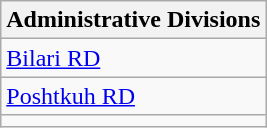<table class="wikitable">
<tr>
<th>Administrative Divisions</th>
</tr>
<tr>
<td><a href='#'>Bilari RD</a></td>
</tr>
<tr>
<td><a href='#'>Poshtkuh RD</a></td>
</tr>
<tr>
<td colspan=1></td>
</tr>
</table>
